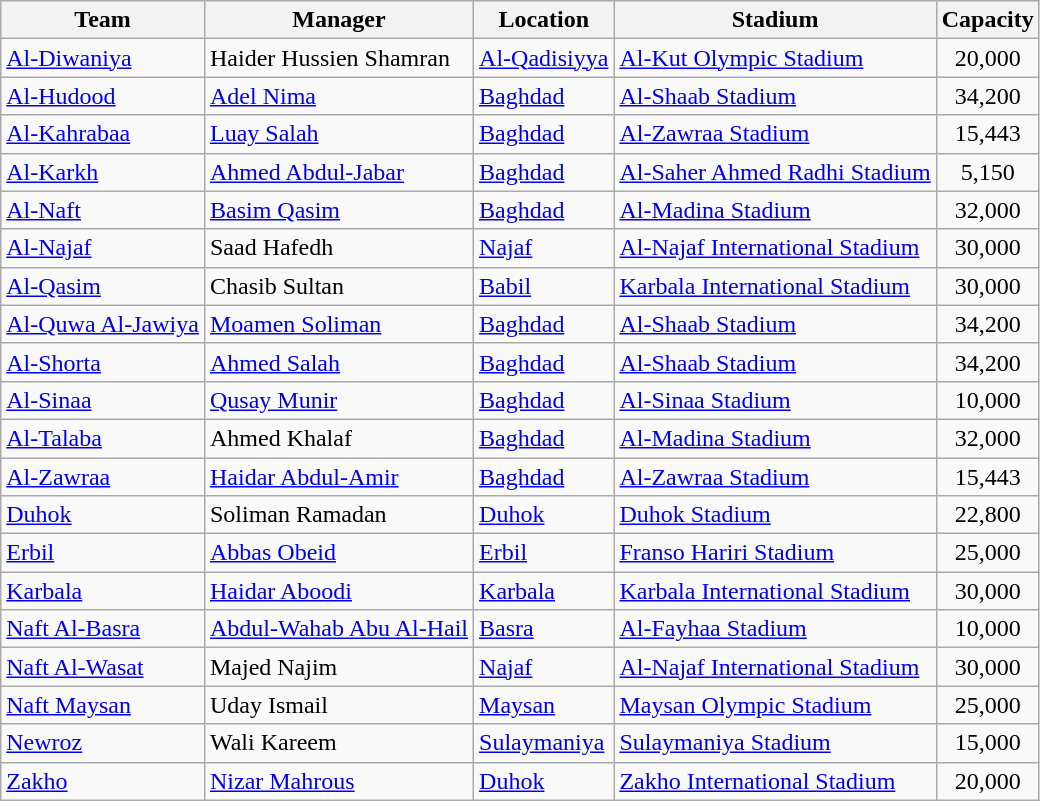<table class="wikitable sortable">
<tr>
<th>Team</th>
<th>Manager</th>
<th>Location</th>
<th>Stadium</th>
<th>Capacity</th>
</tr>
<tr>
<td><a href='#'>Al-Diwaniya</a></td>
<td> Haider Hussien Shamran</td>
<td><a href='#'>Al-Qadisiyya</a></td>
<td><a href='#'>Al-Kut Olympic Stadium</a></td>
<td style="text-align:center">20,000</td>
</tr>
<tr>
<td><a href='#'>Al-Hudood</a></td>
<td> <a href='#'>Adel Nima</a></td>
<td><a href='#'>Baghdad</a></td>
<td><a href='#'>Al-Shaab Stadium</a></td>
<td style="text-align:center">34,200</td>
</tr>
<tr>
<td><a href='#'>Al-Kahrabaa</a></td>
<td> <a href='#'>Luay Salah</a></td>
<td><a href='#'>Baghdad</a></td>
<td><a href='#'>Al-Zawraa Stadium</a></td>
<td style="text-align:center">15,443</td>
</tr>
<tr>
<td><a href='#'>Al-Karkh</a></td>
<td> <a href='#'>Ahmed Abdul-Jabar</a></td>
<td><a href='#'>Baghdad</a></td>
<td><a href='#'>Al-Saher Ahmed Radhi Stadium</a></td>
<td style="text-align:center">5,150</td>
</tr>
<tr>
<td><a href='#'>Al-Naft</a></td>
<td> <a href='#'>Basim Qasim</a></td>
<td><a href='#'>Baghdad</a></td>
<td><a href='#'>Al-Madina Stadium</a></td>
<td style="text-align:center">32,000</td>
</tr>
<tr>
<td><a href='#'>Al-Najaf</a></td>
<td> Saad Hafedh</td>
<td><a href='#'>Najaf</a></td>
<td><a href='#'>Al-Najaf International Stadium</a></td>
<td style="text-align:center">30,000</td>
</tr>
<tr>
<td><a href='#'>Al-Qasim</a></td>
<td> Chasib Sultan</td>
<td><a href='#'>Babil</a></td>
<td><a href='#'>Karbala International Stadium</a></td>
<td style="text-align:center">30,000</td>
</tr>
<tr>
<td><a href='#'>Al-Quwa Al-Jawiya</a></td>
<td> <a href='#'>Moamen Soliman</a></td>
<td><a href='#'>Baghdad</a></td>
<td><a href='#'>Al-Shaab Stadium</a></td>
<td style="text-align:center">34,200</td>
</tr>
<tr>
<td><a href='#'>Al-Shorta</a></td>
<td> <a href='#'>Ahmed Salah</a></td>
<td><a href='#'>Baghdad</a></td>
<td><a href='#'>Al-Shaab Stadium</a></td>
<td style="text-align:center">34,200</td>
</tr>
<tr>
<td><a href='#'>Al-Sinaa</a></td>
<td> <a href='#'>Qusay Munir</a></td>
<td><a href='#'>Baghdad</a></td>
<td><a href='#'>Al-Sinaa Stadium</a></td>
<td style="text-align:center">10,000</td>
</tr>
<tr>
<td><a href='#'>Al-Talaba</a></td>
<td> Ahmed Khalaf</td>
<td><a href='#'>Baghdad</a></td>
<td><a href='#'>Al-Madina Stadium</a></td>
<td style="text-align:center">32,000</td>
</tr>
<tr>
<td><a href='#'>Al-Zawraa</a></td>
<td> <a href='#'>Haidar Abdul-Amir</a></td>
<td><a href='#'>Baghdad</a></td>
<td><a href='#'>Al-Zawraa Stadium</a></td>
<td style="text-align:center">15,443</td>
</tr>
<tr>
<td><a href='#'>Duhok</a></td>
<td> Soliman Ramadan</td>
<td><a href='#'>Duhok</a></td>
<td><a href='#'>Duhok Stadium</a></td>
<td style="text-align:center">22,800</td>
</tr>
<tr>
<td><a href='#'>Erbil</a></td>
<td> <a href='#'>Abbas Obeid</a></td>
<td><a href='#'>Erbil</a></td>
<td><a href='#'>Franso Hariri Stadium</a></td>
<td style="text-align:center">25,000</td>
</tr>
<tr>
<td><a href='#'>Karbala</a></td>
<td> <a href='#'>Haidar Aboodi</a></td>
<td><a href='#'>Karbala</a></td>
<td><a href='#'>Karbala International Stadium</a></td>
<td style="text-align:center">30,000</td>
</tr>
<tr>
<td><a href='#'>Naft Al-Basra</a></td>
<td> <a href='#'>Abdul-Wahab Abu Al-Hail</a></td>
<td><a href='#'>Basra</a></td>
<td><a href='#'>Al-Fayhaa Stadium</a></td>
<td style="text-align:center">10,000</td>
</tr>
<tr>
<td><a href='#'>Naft Al-Wasat</a></td>
<td> Majed Najim</td>
<td><a href='#'>Najaf</a></td>
<td><a href='#'>Al-Najaf International Stadium</a></td>
<td style="text-align:center">30,000</td>
</tr>
<tr>
<td><a href='#'>Naft Maysan</a></td>
<td> Uday Ismail</td>
<td><a href='#'>Maysan</a></td>
<td><a href='#'>Maysan Olympic Stadium</a></td>
<td style="text-align:center">25,000</td>
</tr>
<tr>
<td><a href='#'>Newroz</a></td>
<td> Wali Kareem</td>
<td><a href='#'>Sulaymaniya</a></td>
<td><a href='#'>Sulaymaniya Stadium</a></td>
<td style="text-align:center">15,000</td>
</tr>
<tr>
<td><a href='#'>Zakho</a></td>
<td> <a href='#'>Nizar Mahrous</a></td>
<td><a href='#'>Duhok</a></td>
<td><a href='#'>Zakho International Stadium</a></td>
<td style="text-align:center">20,000</td>
</tr>
</table>
